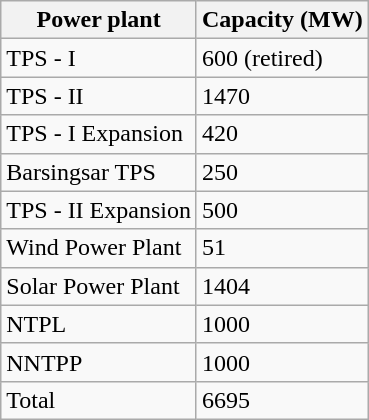<table class="wikitable">
<tr>
<th>Power plant</th>
<th>Capacity (MW)</th>
</tr>
<tr>
<td>TPS - I</td>
<td>600 (retired)</td>
</tr>
<tr>
<td>TPS - II</td>
<td>1470</td>
</tr>
<tr>
<td>TPS - I Expansion</td>
<td>420</td>
</tr>
<tr>
<td>Barsingsar TPS</td>
<td>250</td>
</tr>
<tr>
<td>TPS - II Expansion</td>
<td>500</td>
</tr>
<tr>
<td>Wind Power Plant</td>
<td>51</td>
</tr>
<tr>
<td>Solar Power Plant</td>
<td>1404</td>
</tr>
<tr>
<td>NTPL</td>
<td>1000</td>
</tr>
<tr>
<td>NNTPP</td>
<td>1000</td>
</tr>
<tr>
<td>Total</td>
<td>6695</td>
</tr>
</table>
